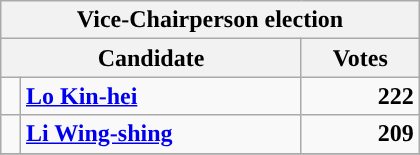<table class="wikitable" style="text-align:right; width:280px">
<tr>
<th colspan=3>Vice-Chairperson election</th>
</tr>
<tr>
<th colspan=2>Candidate</th>
<th>Votes</th>
</tr>
<tr>
<td></td>
<td align=left><strong><a href='#'>Lo Kin-hei</a></strong></td>
<td><strong>222</strong></td>
</tr>
<tr>
<td></td>
<td align=left><strong><a href='#'>Li Wing-shing</a></strong></td>
<td><strong>209</strong></td>
</tr>
<tr>
</tr>
</table>
